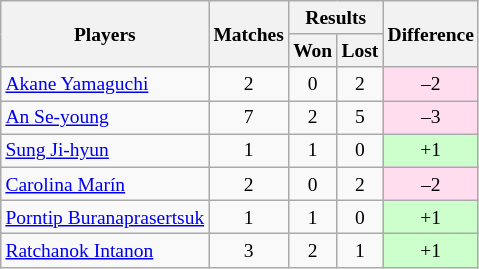<table class=wikitable style="text-align:center; font-size:small">
<tr>
<th rowspan="2">Players</th>
<th rowspan="2">Matches</th>
<th colspan="2">Results</th>
<th rowspan="2">Difference</th>
</tr>
<tr>
<th>Won</th>
<th>Lost</th>
</tr>
<tr>
<td align="left"> <a href='#'>Akane Yamaguchi</a></td>
<td>2</td>
<td>0</td>
<td>2</td>
<td bgcolor="#ffddee">–2</td>
</tr>
<tr>
<td align="left"> <a href='#'>An Se-young</a></td>
<td>7</td>
<td>2</td>
<td>5</td>
<td bgcolor="#ffddee">–3</td>
</tr>
<tr>
<td align="left"> <a href='#'>Sung Ji-hyun</a></td>
<td>1</td>
<td>1</td>
<td>0</td>
<td bgcolor="#ccffcc">+1</td>
</tr>
<tr>
<td align="left"> <a href='#'>Carolina Marín</a></td>
<td>2</td>
<td>0</td>
<td>2</td>
<td bgcolor="#ffddee">–2</td>
</tr>
<tr>
<td align="left"> <a href='#'>Porntip Buranaprasertsuk</a></td>
<td>1</td>
<td>1</td>
<td>0</td>
<td bgcolor="#ccffcc">+1</td>
</tr>
<tr>
<td align="left"> <a href='#'>Ratchanok Intanon</a></td>
<td>3</td>
<td>2</td>
<td>1</td>
<td bgcolor="#ccffcc">+1</td>
</tr>
</table>
